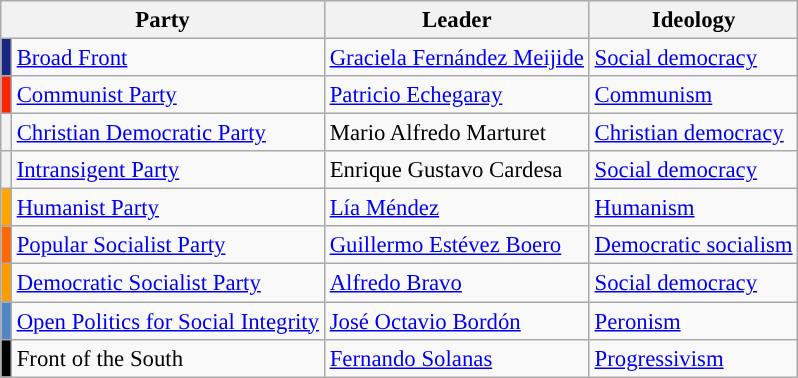<table class="wikitable" style="font-size:95%">
<tr>
<th colspan=2>Party</th>
<th>Leader</th>
<th>Ideology</th>
</tr>
<tr>
<td style="background:#172683"></td>
<td><a href='#'>Broad Front</a></td>
<td><a href='#'>Graciela Fernández Meijide</a></td>
<td><a href='#'>Social democracy</a></td>
</tr>
<tr>
<td style="background:#ff2400"></td>
<td><a href='#'>Communist Party</a></td>
<td><a href='#'>Patricio Echegaray</a></td>
<td><a href='#'>Communism</a></td>
</tr>
<tr>
<th style="background:"></th>
<td><a href='#'>Christian Democratic Party</a></td>
<td>Mario Alfredo Marturet</td>
<td><a href='#'>Christian democracy</a></td>
</tr>
<tr>
<th style="background:"></th>
<td><a href='#'>Intransigent Party</a></td>
<td>Enrique Gustavo Cardesa</td>
<td><a href='#'>Social democracy</a></td>
</tr>
<tr>
<td style="background:orange"></td>
<td><a href='#'>Humanist Party</a></td>
<td><a href='#'>Lía Méndez</a></td>
<td><a href='#'>Humanism</a></td>
</tr>
<tr>
<th style="background:#FF6700;"></th>
<td><a href='#'>Popular Socialist Party</a></td>
<td><a href='#'>Guillermo Estévez Boero</a></td>
<td><a href='#'>Democratic socialism</a></td>
</tr>
<tr>
<th style="background:#FE9B00;"></th>
<td><a href='#'>Democratic Socialist Party</a></td>
<td><a href='#'>Alfredo Bravo</a></td>
<td><a href='#'>Social democracy</a></td>
</tr>
<tr>
<th style="background:#4f85c5;"></th>
<td><a href='#'>Open Politics for Social Integrity</a></td>
<td><a href='#'>José Octavio Bordón</a></td>
<td><a href='#'>Peronism</a></td>
</tr>
<tr>
<td style="background:#000000"></td>
<td>Front of the South</td>
<td><a href='#'>Fernando Solanas</a></td>
<td><a href='#'>Progressivism</a></td>
</tr>
</table>
